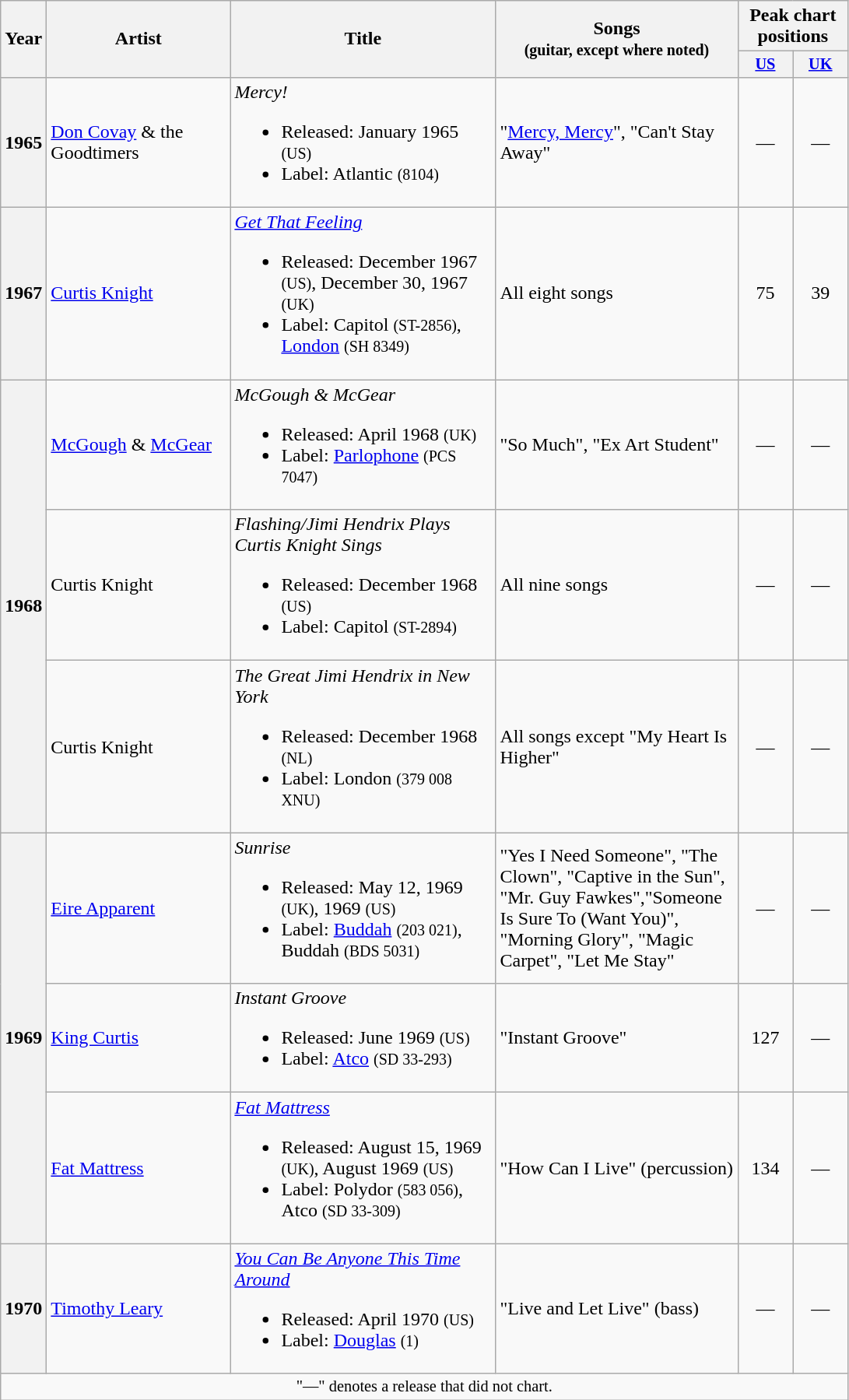<table class="wikitable plainrowheaders" border="1">
<tr>
<th width="30" scope="col" rowspan="2">Year</th>
<th width="150" scope="col" rowspan="2">Artist</th>
<th width="220" scope="col" rowspan="2">Title</th>
<th width="200" scope="col" rowspan="2">Songs<br><small>(guitar, except where noted)</small></th>
<th width="50" scope="col" colspan="2">Peak chart positions</th>
</tr>
<tr>
<th style="width:3em;font-size:85%"><a href='#'>US</a></th>
<th style="width:3em;font-size:85%"><a href='#'>UK</a></th>
</tr>
<tr>
<th scope="row">1965</th>
<td><a href='#'>Don Covay</a> & the Goodtimers</td>
<td><em>Mercy!</em><br><ul><li>Released: January 1965 <small>(US)</small></li><li>Label: Atlantic <small>(8104)</small></li></ul></td>
<td>"<a href='#'>Mercy, Mercy</a>", "Can't Stay Away"</td>
<td align="center">—</td>
<td align="center">—</td>
</tr>
<tr>
<th scope="row">1967</th>
<td><a href='#'>Curtis Knight</a></td>
<td><em><a href='#'>Get That Feeling</a></em><br><ul><li>Released: December 1967 <small>(US)</small>, December 30, 1967 <small>(UK)</small></li><li>Label: Capitol <small>(ST-2856)</small>, <a href='#'>London</a> <small>(SH 8349)</small></li></ul></td>
<td>All eight songs</td>
<td align="center">75</td>
<td align="center">39</td>
</tr>
<tr>
<th scope="row" rowspan = "3">1968</th>
<td><a href='#'>McGough</a> & <a href='#'>McGear</a></td>
<td><em>McGough & McGear</em><br><ul><li>Released: April 1968 <small>(UK)</small></li><li>Label: <a href='#'>Parlophone</a> <small>(PCS 7047)</small></li></ul></td>
<td>"So Much", "Ex Art Student"</td>
<td align="center">—</td>
<td align="center">—</td>
</tr>
<tr>
<td>Curtis Knight</td>
<td><em>Flashing/Jimi Hendrix Plays Curtis Knight Sings</em><br><ul><li>Released: December 1968 <small>(US)</small></li><li>Label: Capitol <small>(ST-2894)</small></li></ul></td>
<td>All nine songs</td>
<td align="center">—</td>
<td align="center">—</td>
</tr>
<tr>
<td>Curtis Knight</td>
<td><em>The Great Jimi Hendrix in New York</em><br><ul><li>Released: December 1968 <small>(NL)</small></li><li>Label: London <small>(379 008 XNU)</small></li></ul></td>
<td>All songs except "My Heart Is Higher"</td>
<td align="center">—</td>
<td align="center">—</td>
</tr>
<tr>
<th scope="row" rowspan = "3">1969</th>
<td><a href='#'>Eire Apparent</a></td>
<td><em>Sunrise</em><br><ul><li>Released: May 12, 1969 <small>(UK)</small>, 1969 <small>(US)</small></li><li>Label: <a href='#'>Buddah</a> <small>(203 021)</small>, Buddah <small>(BDS 5031)</small></li></ul></td>
<td>"Yes I Need Someone", "The Clown", "Captive in the Sun", "Mr. Guy Fawkes","Someone Is Sure To (Want You)", "Morning Glory", "Magic Carpet", "Let Me Stay"</td>
<td align="center">—</td>
<td align="center">—</td>
</tr>
<tr>
<td><a href='#'>King Curtis</a></td>
<td><em>Instant Groove</em><br><ul><li>Released: June 1969 <small>(US)</small></li><li>Label: <a href='#'>Atco</a> <small>(SD 33-293)</small></li></ul></td>
<td>"Instant Groove"</td>
<td align="center">127</td>
<td align="center">—</td>
</tr>
<tr>
<td><a href='#'>Fat Mattress</a></td>
<td><em><a href='#'>Fat Mattress</a></em><br><ul><li>Released: August 15, 1969 <small>(UK)</small>, August 1969 <small>(US)</small></li><li>Label: Polydor <small>(583 056)</small>, Atco <small>(SD 33-309)</small></li></ul></td>
<td>"How Can I Live" (percussion)</td>
<td align="center">134</td>
<td align="center">—</td>
</tr>
<tr>
<th scope="row">1970</th>
<td><a href='#'>Timothy Leary</a></td>
<td><em><a href='#'>You Can Be Anyone This Time Around</a></em><br><ul><li>Released: April 1970 <small>(US)</small></li><li>Label:  <a href='#'>Douglas</a> <small>(1)</small></li></ul></td>
<td>"Live and Let Live" (bass)</td>
<td align="center">—</td>
<td align="center">—</td>
</tr>
<tr>
<td align="center" colspan="6" style="font-size: 85%">"—" denotes a release that did not chart.</td>
</tr>
</table>
